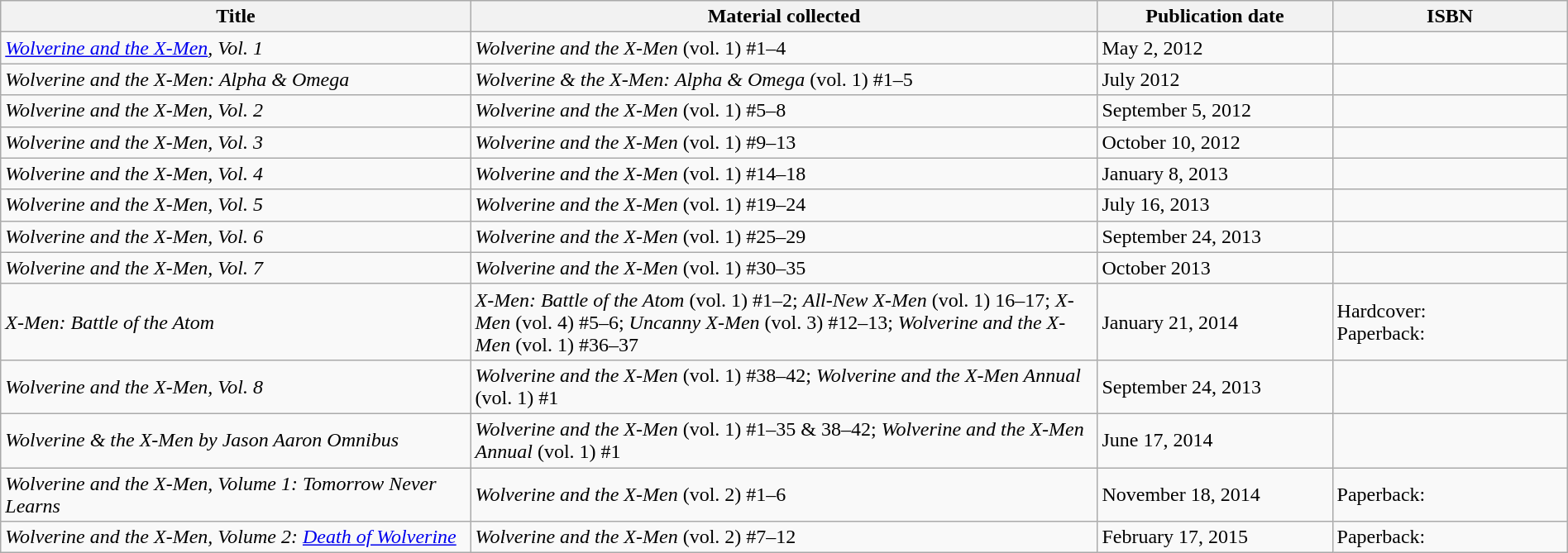<table class="wikitable" width="100%">
<tr>
<th width="30%">Title</th>
<th width="40%">Material collected</th>
<th width="15%">Publication date</th>
<th width="15%">ISBN</th>
</tr>
<tr>
<td><em><a href='#'>Wolverine and the X-Men</a>, Vol. 1</em></td>
<td><em>Wolverine and the X-Men</em> (vol. 1) #1–4</td>
<td>May 2, 2012</td>
<td></td>
</tr>
<tr>
<td><em>Wolverine and the X-Men: Alpha & Omega</em></td>
<td><em>Wolverine & the X-Men: Alpha & Omega</em> (vol. 1) #1–5</td>
<td>July 2012</td>
<td></td>
</tr>
<tr>
<td><em>Wolverine and the X-Men, Vol. 2</em></td>
<td><em>Wolverine and the X-Men</em> (vol. 1) #5–8</td>
<td>September 5, 2012</td>
<td></td>
</tr>
<tr>
<td><em>Wolverine and the X-Men, Vol. 3</em></td>
<td><em>Wolverine and the X-Men</em> (vol. 1) #9–13</td>
<td>October 10, 2012</td>
<td></td>
</tr>
<tr>
<td><em>Wolverine and the X-Men, Vol. 4</em></td>
<td><em>Wolverine and the X-Men</em> (vol. 1) #14–18</td>
<td>January 8, 2013</td>
<td></td>
</tr>
<tr>
<td><em>Wolverine and the X-Men, Vol. 5</em></td>
<td><em>Wolverine and the X-Men</em> (vol. 1) #19–24</td>
<td>July 16, 2013</td>
<td></td>
</tr>
<tr>
<td><em>Wolverine and the X-Men, Vol. 6</em></td>
<td><em>Wolverine and the X-Men</em> (vol. 1) #25–29</td>
<td>September 24, 2013</td>
<td></td>
</tr>
<tr>
<td><em>Wolverine and the X-Men, Vol. 7</em></td>
<td><em>Wolverine and the X-Men</em> (vol. 1) #30–35</td>
<td>October 2013</td>
<td></td>
</tr>
<tr>
<td><em>X-Men: Battle of the Atom</em></td>
<td><em>X-Men: Battle of the Atom</em> (vol. 1) #1–2; <em>All-New X-Men</em> (vol. 1) 16–17; <em>X-Men</em> (vol. 4) #5–6; <em>Uncanny X-Men</em> (vol. 3) #12–13; <em>Wolverine and the X-Men</em> (vol. 1) #36–37</td>
<td>January 21, 2014</td>
<td>Hardcover: <br>Paperback: </td>
</tr>
<tr>
<td><em>Wolverine and the X-Men, Vol. 8</em></td>
<td><em>Wolverine and the X-Men</em> (vol. 1) #38–42; <em>Wolverine and the X-Men Annual</em> (vol. 1) #1</td>
<td>September 24, 2013</td>
<td></td>
</tr>
<tr>
<td><em>Wolverine & the X-Men by Jason Aaron Omnibus</em></td>
<td><em>Wolverine and the X-Men</em> (vol. 1) #1–35 & 38–42; <em>Wolverine and the X-Men Annual</em> (vol. 1) #1</td>
<td>June 17, 2014</td>
<td></td>
</tr>
<tr>
<td><em>Wolverine and the X-Men, Volume 1: Tomorrow Never Learns</em></td>
<td><em>Wolverine and the X-Men</em> (vol. 2) #1–6</td>
<td>November 18, 2014</td>
<td>Paperback: </td>
</tr>
<tr>
<td><em>Wolverine and the X-Men, Volume 2: <a href='#'>Death of Wolverine</a></em></td>
<td><em>Wolverine and the X-Men</em> (vol. 2) #7–12</td>
<td>February 17, 2015</td>
<td>Paperback: </td>
</tr>
</table>
